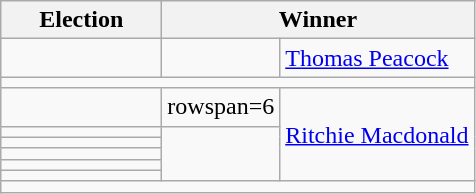<table class=wikitable>
<tr>
<th width=100>Election</th>
<th width=175 colspan=2>Winner</th>
</tr>
<tr>
<td></td>
<td></td>
<td><a href='#'>Thomas Peacock</a></td>
</tr>
<tr>
<td colspan=3 align=center></td>
</tr>
<tr>
<td></td>
<td>rowspan=6 </td>
<td rowspan=6><a href='#'>Ritchie Macdonald</a></td>
</tr>
<tr>
<td></td>
</tr>
<tr>
<td></td>
</tr>
<tr>
<td></td>
</tr>
<tr>
<td></td>
</tr>
<tr>
<td></td>
</tr>
<tr>
<td colspan=3 align=center></td>
</tr>
</table>
